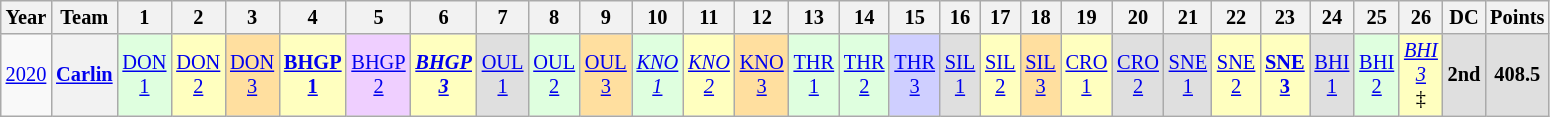<table class="wikitable" style="text-align:center; font-size:85%">
<tr>
<th>Year</th>
<th>Team</th>
<th>1</th>
<th>2</th>
<th>3</th>
<th>4</th>
<th>5</th>
<th>6</th>
<th>7</th>
<th>8</th>
<th>9</th>
<th>10</th>
<th>11</th>
<th>12</th>
<th>13</th>
<th>14</th>
<th>15</th>
<th>16</th>
<th>17</th>
<th>18</th>
<th>19</th>
<th>20</th>
<th>21</th>
<th>22</th>
<th>23</th>
<th>24</th>
<th>25</th>
<th>26</th>
<th>DC</th>
<th>Points</th>
</tr>
<tr>
<td><a href='#'>2020</a></td>
<th nowrap><a href='#'>Carlin</a></th>
<td style="background:#DFFFDF;"><a href='#'>DON<br>1</a><br></td>
<td style="background:#FFFFBF;"><a href='#'>DON<br>2</a><br></td>
<td style="background:#FFDF9F;"><a href='#'>DON<br>3</a><br></td>
<td style="background:#FFFFBF;"><strong><a href='#'>BHGP<br>1</a></strong><br></td>
<td style="background:#EFCFFF;"><a href='#'>BHGP<br>2</a><br></td>
<td style="background:#FFFFBF;"><strong><em><a href='#'>BHGP<br>3</a></em></strong><br></td>
<td style="background:#DFDFDF;"><a href='#'>OUL<br>1</a><br></td>
<td style="background:#DFFFDF;"><a href='#'>OUL<br>2</a><br></td>
<td style="background:#FFDF9F;"><a href='#'>OUL<br>3</a><br></td>
<td style="background:#DFFFDF;"><em><a href='#'>KNO<br>1</a></em><br></td>
<td style="background:#FFFFBF;"><em><a href='#'>KNO<br>2</a></em><br></td>
<td style="background:#FFDF9F;"><a href='#'>KNO<br>3</a><br></td>
<td style="background:#DFFFDF;"><a href='#'>THR<br>1</a><br></td>
<td style="background:#DFFFDF;"><a href='#'>THR<br>2</a><br></td>
<td style="background:#CFCFFF;"><a href='#'>THR<br>3</a><br></td>
<td style="background:#DFDFDF;"><a href='#'>SIL<br>1</a><br></td>
<td style="background:#FFFFBF;"><a href='#'>SIL<br>2</a><br></td>
<td style="background:#FFDF9F;"><a href='#'>SIL<br>3</a><br></td>
<td style="background:#FFFFBF;"><a href='#'>CRO<br>1</a><br></td>
<td style="background:#DFDFDF;"><a href='#'>CRO<br>2</a><br></td>
<td style="background:#DFDFDF;"><a href='#'>SNE<br>1</a><br></td>
<td style="background:#FFFFBF;"><a href='#'>SNE<br>2</a><br></td>
<td style="background:#FFFFBF;"><strong><a href='#'>SNE<br>3</a></strong><br></td>
<td style="background:#DFDFDF;"><a href='#'>BHI<br>1</a><br></td>
<td style="background:#DFFFDF;"><a href='#'>BHI<br>2</a><br></td>
<td style="background:#FFFFBF;"><em><a href='#'>BHI<br>3</a></em><br>‡</td>
<th style="background:#DFDFDF;">2nd</th>
<th style="background:#DFDFDF;">408.5</th>
</tr>
</table>
